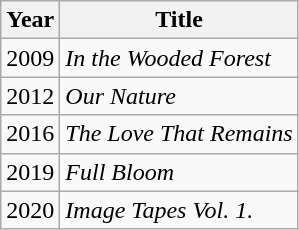<table class="wikitable">
<tr>
<th>Year</th>
<th>Title</th>
</tr>
<tr>
<td>2009</td>
<td><em>In the Wooded Forest</em></td>
</tr>
<tr>
<td>2012</td>
<td><em>Our Nature</em></td>
</tr>
<tr>
<td>2016</td>
<td><em>The Love That Remains</em></td>
</tr>
<tr>
<td>2019</td>
<td><em>Full Bloom</em></td>
</tr>
<tr>
<td>2020</td>
<td><em>Image Tapes Vol. 1.</em></td>
</tr>
</table>
